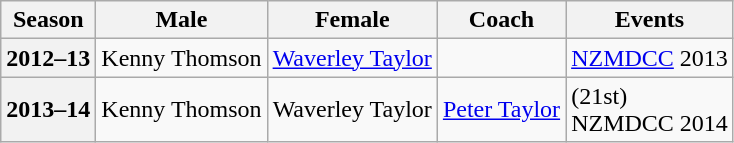<table class="wikitable">
<tr>
<th scope="col">Season</th>
<th scope="col">Male</th>
<th scope="col">Female</th>
<th scope="col">Coach</th>
<th scope="col">Events</th>
</tr>
<tr>
<th scope="row">2012–13</th>
<td>Kenny Thomson</td>
<td><a href='#'>Waverley Taylor</a></td>
<td></td>
<td><a href='#'>NZMDCC</a> 2013 </td>
</tr>
<tr>
<th scope="row">2013–14</th>
<td>Kenny Thomson</td>
<td>Waverley Taylor</td>
<td><a href='#'>Peter Taylor</a></td>
<td> (21st)<br>NZMDCC 2014 </td>
</tr>
</table>
